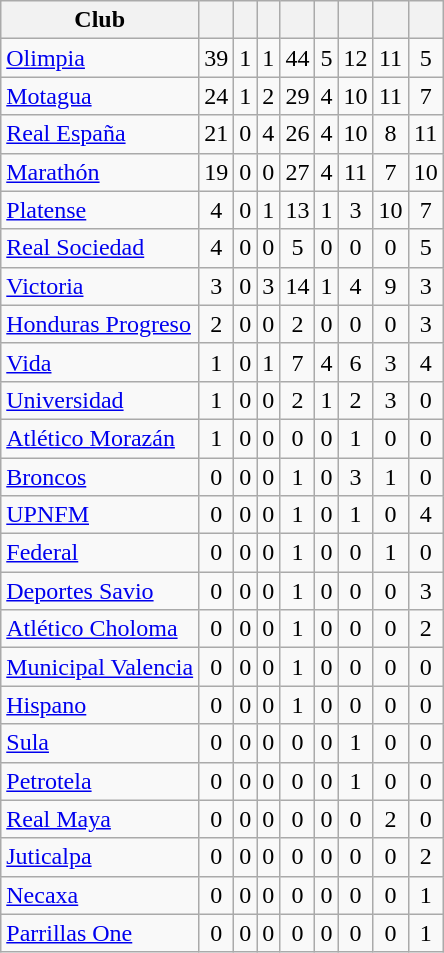<table class="wikitable sortable">
<tr>
<th>Club</th>
<th></th>
<th></th>
<th></th>
<th></th>
<th></th>
<th></th>
<th></th>
<th></th>
</tr>
<tr align=center>
<td align=left><a href='#'>Olimpia</a></td>
<td>39</td>
<td>1</td>
<td>1</td>
<td>44</td>
<td>5</td>
<td>12</td>
<td>11</td>
<td>5</td>
</tr>
<tr align=center>
<td align=left><a href='#'>Motagua</a></td>
<td>24</td>
<td>1</td>
<td>2</td>
<td>29</td>
<td>4</td>
<td>10</td>
<td>11</td>
<td>7</td>
</tr>
<tr align=center>
<td align=left><a href='#'>Real España</a></td>
<td>21</td>
<td>0</td>
<td>4</td>
<td>26</td>
<td>4</td>
<td>10</td>
<td>8</td>
<td>11</td>
</tr>
<tr align=center>
<td align=left><a href='#'>Marathón</a></td>
<td>19</td>
<td>0</td>
<td>0</td>
<td>27</td>
<td>4</td>
<td>11</td>
<td>7</td>
<td>10</td>
</tr>
<tr align=center>
<td align=left><a href='#'>Platense</a></td>
<td>4</td>
<td>0</td>
<td>1</td>
<td>13</td>
<td>1</td>
<td>3</td>
<td>10</td>
<td>7</td>
</tr>
<tr align=center>
<td align=left><a href='#'>Real Sociedad</a></td>
<td>4</td>
<td>0</td>
<td>0</td>
<td>5</td>
<td>0</td>
<td>0</td>
<td>0</td>
<td>5</td>
</tr>
<tr align=center>
<td align=left><a href='#'>Victoria</a></td>
<td>3</td>
<td>0</td>
<td>3</td>
<td>14</td>
<td>1</td>
<td>4</td>
<td>9</td>
<td>3</td>
</tr>
<tr align=center>
<td align=left><a href='#'>Honduras Progreso</a></td>
<td>2</td>
<td>0</td>
<td>0</td>
<td>2</td>
<td>0</td>
<td>0</td>
<td>0</td>
<td>3</td>
</tr>
<tr align=center>
<td align=left><a href='#'>Vida</a></td>
<td>1</td>
<td>0</td>
<td>1</td>
<td>7</td>
<td>4</td>
<td>6</td>
<td>3</td>
<td>4</td>
</tr>
<tr align=center>
<td align=left><a href='#'>Universidad</a></td>
<td>1</td>
<td>0</td>
<td>0</td>
<td>2</td>
<td>1</td>
<td>2</td>
<td>3</td>
<td>0</td>
</tr>
<tr align=center>
<td align=left><a href='#'>Atlético Morazán</a></td>
<td>1</td>
<td>0</td>
<td>0</td>
<td>0</td>
<td>0</td>
<td>1</td>
<td>0</td>
<td>0</td>
</tr>
<tr align=center>
<td align=left><a href='#'>Broncos</a></td>
<td>0</td>
<td>0</td>
<td>0</td>
<td>1</td>
<td>0</td>
<td>3</td>
<td>1</td>
<td>0</td>
</tr>
<tr align=center>
<td align=left><a href='#'>UPNFM</a></td>
<td>0</td>
<td>0</td>
<td>0</td>
<td>1</td>
<td>0</td>
<td>1</td>
<td>0</td>
<td>4</td>
</tr>
<tr align=center>
<td align=left><a href='#'>Federal</a></td>
<td>0</td>
<td>0</td>
<td>0</td>
<td>1</td>
<td>0</td>
<td>0</td>
<td>1</td>
<td>0</td>
</tr>
<tr align=center>
<td align=left><a href='#'>Deportes Savio</a></td>
<td>0</td>
<td>0</td>
<td>0</td>
<td>1</td>
<td>0</td>
<td>0</td>
<td>0</td>
<td>3</td>
</tr>
<tr align=center>
<td align=left><a href='#'>Atlético Choloma</a></td>
<td>0</td>
<td>0</td>
<td>0</td>
<td>1</td>
<td>0</td>
<td>0</td>
<td>0</td>
<td>2</td>
</tr>
<tr align=center>
<td align=left><a href='#'>Municipal Valencia</a></td>
<td>0</td>
<td>0</td>
<td>0</td>
<td>1</td>
<td>0</td>
<td>0</td>
<td>0</td>
<td>0</td>
</tr>
<tr align=center>
<td align=left><a href='#'>Hispano</a></td>
<td>0</td>
<td>0</td>
<td>0</td>
<td>1</td>
<td>0</td>
<td>0</td>
<td>0</td>
<td>0</td>
</tr>
<tr align=center>
<td align=left><a href='#'>Sula</a></td>
<td>0</td>
<td>0</td>
<td>0</td>
<td>0</td>
<td>0</td>
<td>1</td>
<td>0</td>
<td>0</td>
</tr>
<tr align=center>
<td align=left><a href='#'>Petrotela</a></td>
<td>0</td>
<td>0</td>
<td>0</td>
<td>0</td>
<td>0</td>
<td>1</td>
<td>0</td>
<td>0</td>
</tr>
<tr align=center>
<td align=left><a href='#'>Real Maya</a></td>
<td>0</td>
<td>0</td>
<td>0</td>
<td>0</td>
<td>0</td>
<td>0</td>
<td>2</td>
<td>0</td>
</tr>
<tr align=center>
<td align=left><a href='#'>Juticalpa</a></td>
<td>0</td>
<td>0</td>
<td>0</td>
<td>0</td>
<td>0</td>
<td>0</td>
<td>0</td>
<td>2</td>
</tr>
<tr align=center>
<td align=left><a href='#'>Necaxa</a></td>
<td>0</td>
<td>0</td>
<td>0</td>
<td>0</td>
<td>0</td>
<td>0</td>
<td>0</td>
<td>1</td>
</tr>
<tr align=center>
<td align=left><a href='#'>Parrillas One</a></td>
<td>0</td>
<td>0</td>
<td>0</td>
<td>0</td>
<td>0</td>
<td>0</td>
<td>0</td>
<td>1</td>
</tr>
</table>
